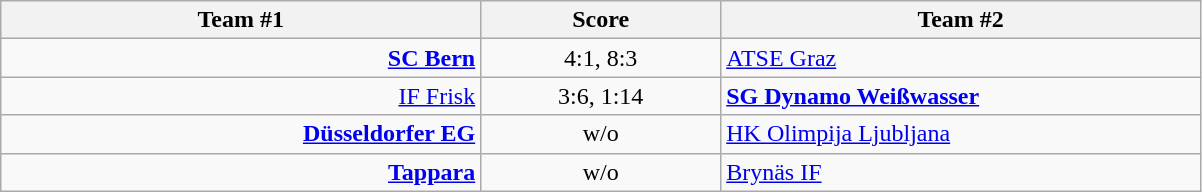<table class="wikitable" style="text-align: center;">
<tr>
<th width=22%>Team #1</th>
<th width=11%>Score</th>
<th width=22%>Team #2</th>
</tr>
<tr>
<td style="text-align: right;"><strong><a href='#'>SC Bern</a></strong> </td>
<td>4:1, 8:3</td>
<td style="text-align: left;"> <a href='#'>ATSE Graz</a></td>
</tr>
<tr>
<td style="text-align: right;"><a href='#'>IF Frisk</a> </td>
<td>3:6, 1:14</td>
<td style="text-align: left;"> <strong><a href='#'>SG Dynamo Weißwasser</a></strong></td>
</tr>
<tr>
<td style="text-align: right;"><strong><a href='#'>Düsseldorfer EG</a></strong> </td>
<td>w/o</td>
<td style="text-align: left;"> <a href='#'>HK Olimpija Ljubljana</a></td>
</tr>
<tr>
<td style="text-align: right;"><strong><a href='#'>Tappara</a></strong> </td>
<td>w/o</td>
<td style="text-align: left;"> <a href='#'>Brynäs IF</a></td>
</tr>
</table>
